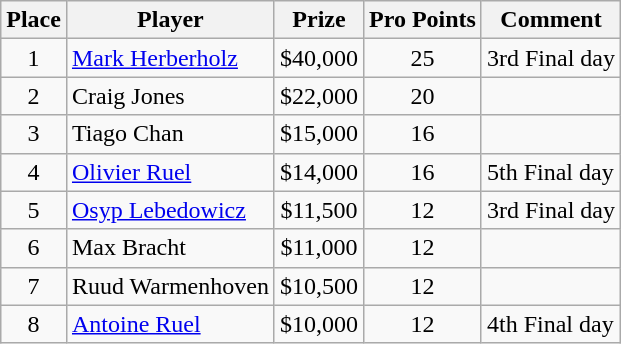<table class="wikitable">
<tr>
<th>Place</th>
<th>Player</th>
<th>Prize</th>
<th>Pro Points</th>
<th>Comment</th>
</tr>
<tr>
<td align=center>1</td>
<td> <a href='#'>Mark Herberholz</a></td>
<td align=center>$40,000</td>
<td align=center>25</td>
<td>3rd Final day</td>
</tr>
<tr>
<td align=center>2</td>
<td> Craig Jones</td>
<td align=center>$22,000</td>
<td align=center>20</td>
<td></td>
</tr>
<tr>
<td align=center>3</td>
<td> Tiago Chan</td>
<td align=center>$15,000</td>
<td align=center>16</td>
<td></td>
</tr>
<tr>
<td align=center>4</td>
<td> <a href='#'>Olivier Ruel</a></td>
<td align=center>$14,000</td>
<td align=center>16</td>
<td>5th Final day</td>
</tr>
<tr>
<td align=center>5</td>
<td> <a href='#'>Osyp Lebedowicz</a></td>
<td align=center>$11,500</td>
<td align=center>12</td>
<td>3rd Final day</td>
</tr>
<tr>
<td align=center>6</td>
<td> Max Bracht</td>
<td align=center>$11,000</td>
<td align=center>12</td>
<td></td>
</tr>
<tr>
<td align=center>7</td>
<td> Ruud Warmenhoven</td>
<td align=center>$10,500</td>
<td align=center>12</td>
<td></td>
</tr>
<tr>
<td align=center>8</td>
<td> <a href='#'>Antoine Ruel</a></td>
<td align=center>$10,000</td>
<td align=center>12</td>
<td>4th Final day</td>
</tr>
</table>
